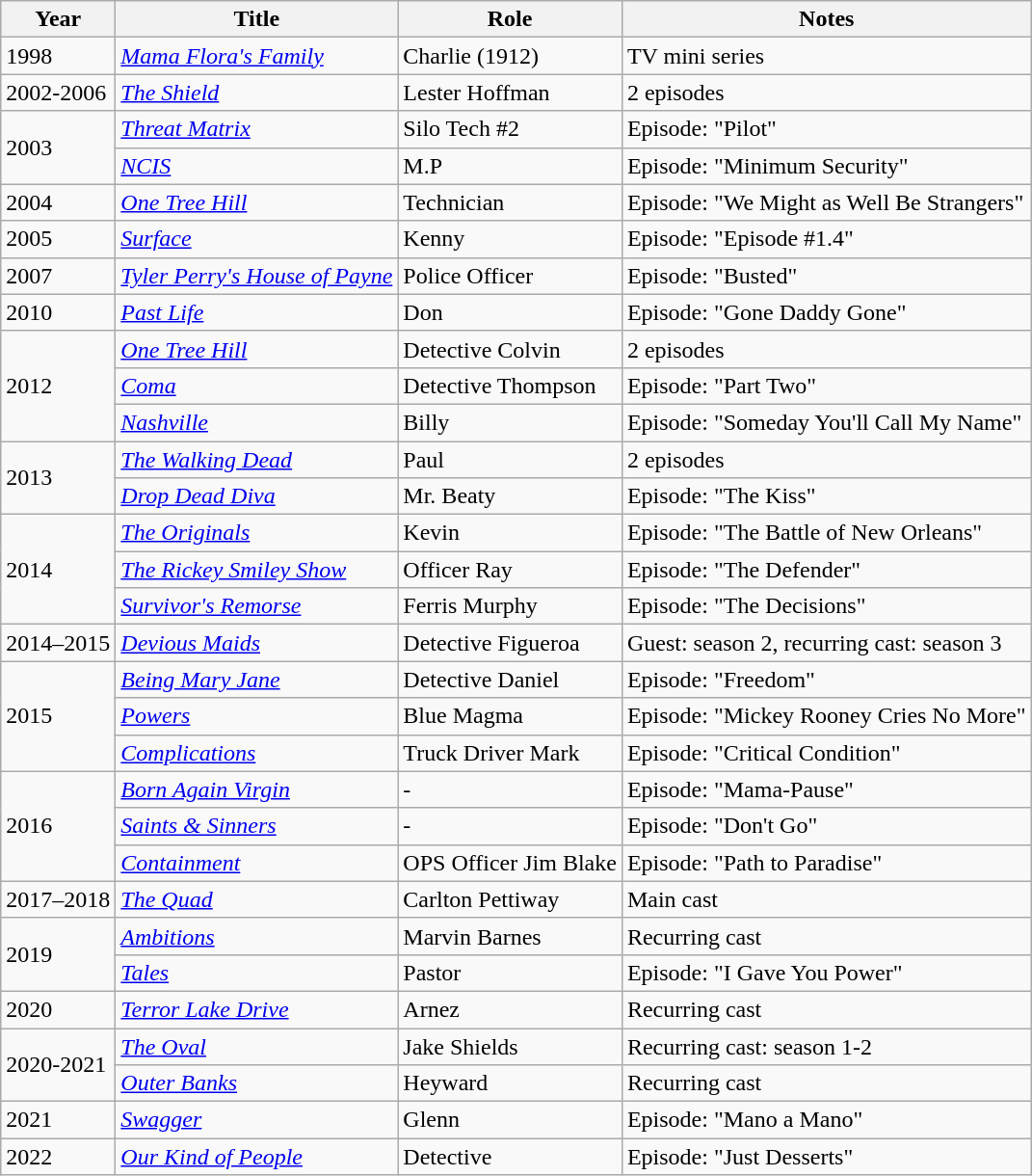<table class="wikitable sortable">
<tr>
<th>Year</th>
<th>Title</th>
<th>Role</th>
<th>Notes</th>
</tr>
<tr>
<td>1998</td>
<td><em><a href='#'>Mama Flora's Family</a></em></td>
<td>Charlie (1912)</td>
<td>TV mini series</td>
</tr>
<tr>
<td>2002-2006</td>
<td><em><a href='#'>The Shield</a></em></td>
<td>Lester Hoffman</td>
<td>2 episodes</td>
</tr>
<tr>
<td rowspan=2>2003</td>
<td><em><a href='#'>Threat Matrix</a></em></td>
<td>Silo Tech #2</td>
<td>Episode: "Pilot"</td>
</tr>
<tr>
<td><em><a href='#'>NCIS</a></em></td>
<td>M.P</td>
<td>Episode: "Minimum Security"</td>
</tr>
<tr>
<td>2004</td>
<td><em><a href='#'>One Tree Hill</a></em></td>
<td>Technician</td>
<td>Episode: "We Might as Well Be Strangers"</td>
</tr>
<tr>
<td>2005</td>
<td><em><a href='#'>Surface</a></em></td>
<td>Kenny</td>
<td>Episode: "Episode #1.4"</td>
</tr>
<tr>
<td>2007</td>
<td><em><a href='#'>Tyler Perry's House of Payne</a></em></td>
<td>Police Officer</td>
<td>Episode: "Busted"</td>
</tr>
<tr>
<td>2010</td>
<td><em><a href='#'>Past Life</a></em></td>
<td>Don</td>
<td>Episode: "Gone Daddy Gone"</td>
</tr>
<tr>
<td rowspan=3>2012</td>
<td><em><a href='#'>One Tree Hill</a></em></td>
<td>Detective Colvin</td>
<td>2 episodes</td>
</tr>
<tr>
<td><em><a href='#'>Coma</a></em></td>
<td>Detective Thompson</td>
<td>Episode: "Part Two"</td>
</tr>
<tr>
<td><em><a href='#'>Nashville</a></em></td>
<td>Billy</td>
<td>Episode: "Someday You'll Call My Name"</td>
</tr>
<tr>
<td rowspan=2>2013</td>
<td><em><a href='#'>The Walking Dead</a></em></td>
<td>Paul</td>
<td>2 episodes</td>
</tr>
<tr>
<td><em><a href='#'>Drop Dead Diva</a></em></td>
<td>Mr. Beaty</td>
<td>Episode: "The Kiss"</td>
</tr>
<tr>
<td rowspan=3>2014</td>
<td><em><a href='#'>The Originals</a></em></td>
<td>Kevin</td>
<td>Episode: "The Battle of New Orleans"</td>
</tr>
<tr>
<td><em><a href='#'>The Rickey Smiley Show</a></em></td>
<td>Officer Ray</td>
<td>Episode: "The Defender"</td>
</tr>
<tr>
<td><em><a href='#'>Survivor's Remorse</a></em></td>
<td>Ferris Murphy</td>
<td>Episode: "The Decisions"</td>
</tr>
<tr>
<td>2014–2015</td>
<td><em><a href='#'>Devious Maids</a></em></td>
<td>Detective Figueroa</td>
<td>Guest: season 2, recurring cast: season 3</td>
</tr>
<tr>
<td rowspan=3>2015</td>
<td><em><a href='#'>Being Mary Jane</a></em></td>
<td>Detective Daniel</td>
<td>Episode: "Freedom"</td>
</tr>
<tr>
<td><em><a href='#'>Powers</a></em></td>
<td>Blue Magma</td>
<td>Episode: "Mickey Rooney Cries No More"</td>
</tr>
<tr>
<td><em><a href='#'>Complications</a></em></td>
<td>Truck Driver Mark</td>
<td>Episode: "Critical Condition"</td>
</tr>
<tr>
<td rowspan=3>2016</td>
<td><em><a href='#'>Born Again Virgin</a></em></td>
<td>-</td>
<td>Episode: "Mama-Pause"</td>
</tr>
<tr>
<td><em><a href='#'>Saints & Sinners</a></em></td>
<td>-</td>
<td>Episode: "Don't Go"</td>
</tr>
<tr>
<td><em><a href='#'>Containment</a></em></td>
<td>OPS Officer Jim Blake</td>
<td>Episode: "Path to Paradise"</td>
</tr>
<tr>
<td>2017–2018</td>
<td><em><a href='#'>The Quad</a></em></td>
<td>Carlton Pettiway</td>
<td>Main cast</td>
</tr>
<tr>
<td rowspan=2>2019</td>
<td><em><a href='#'>Ambitions</a></em></td>
<td>Marvin Barnes</td>
<td>Recurring cast</td>
</tr>
<tr>
<td><em><a href='#'>Tales</a></em></td>
<td>Pastor</td>
<td>Episode: "I Gave You Power"</td>
</tr>
<tr>
<td>2020</td>
<td><em><a href='#'>Terror Lake Drive</a></em></td>
<td>Arnez</td>
<td>Recurring cast</td>
</tr>
<tr>
<td rowspan=2>2020-2021</td>
<td><em><a href='#'>The Oval</a></em></td>
<td>Jake Shields</td>
<td>Recurring cast: season 1-2</td>
</tr>
<tr>
<td><em><a href='#'>Outer Banks</a></em></td>
<td>Heyward</td>
<td>Recurring cast</td>
</tr>
<tr>
<td>2021</td>
<td><em><a href='#'>Swagger</a></em></td>
<td>Glenn</td>
<td>Episode: "Mano a Mano"</td>
</tr>
<tr>
<td>2022</td>
<td><em><a href='#'>Our Kind of People</a></em></td>
<td>Detective</td>
<td>Episode: "Just Desserts"</td>
</tr>
</table>
